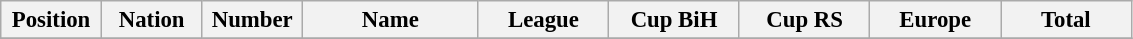<table class="wikitable" style="font-size: 95%; text-align: center;">
<tr>
<th width=60>Position</th>
<th width=60>Nation</th>
<th width=60>Number</th>
<th width=110>Name</th>
<th width=80>League</th>
<th width=80>Cup BiH</th>
<th width=80>Cup RS</th>
<th width=80>Europe</th>
<th width=80>Total</th>
</tr>
<tr>
</tr>
</table>
